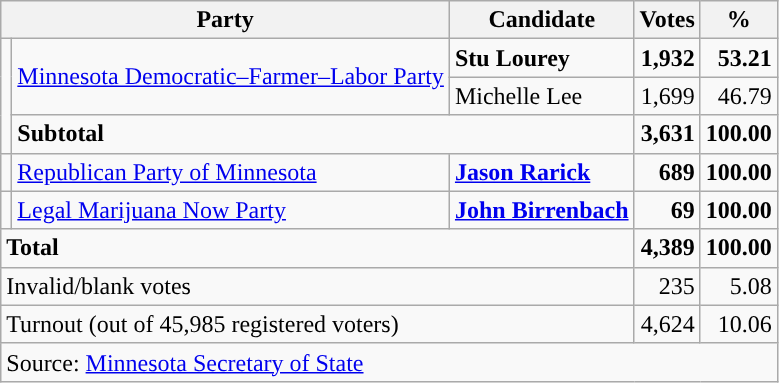<table class="wikitable">
<tr>
<th colspan="2">Party</th>
<th>Candidate</th>
<th>Votes</th>
<th>%</th>
</tr>
<tr>
<td rowspan="3" style="background-color:"></td>
<td rowspan="2"><a href='#'>Minnesota Democratic–Farmer–Labor Party</a></td>
<td><strong>Stu Lourey</strong></td>
<td align="right"><strong>1,932</strong></td>
<td align="right"><strong>53.21</strong></td>
</tr>
<tr>
<td>Michelle Lee</td>
<td align="right">1,699</td>
<td align="right">46.79</td>
</tr>
<tr>
<td colspan="2"><strong>Subtotal</strong></td>
<td align="right"><strong>3,631</strong></td>
<td align="right"><strong>100.00</strong></td>
</tr>
<tr>
<td style="background-color:"></td>
<td><a href='#'>Republican Party of Minnesota</a></td>
<td><strong><a href='#'>Jason Rarick</a></strong></td>
<td align="right"><strong>689</strong></td>
<td align="right"><strong>100.00</strong></td>
</tr>
<tr>
<td style="background-color:"></td>
<td><a href='#'>Legal Marijuana Now Party</a></td>
<td><strong><a href='#'>John Birrenbach</a></strong></td>
<td align="right"><strong>69</strong></td>
<td align="right"><strong>100.00</strong></td>
</tr>
<tr>
<td colspan="3"><strong>Total</strong></td>
<td align="right"><strong>4,389</strong></td>
<td align="right"><strong>100.00</strong></td>
</tr>
<tr>
<td colspan="3">Invalid/blank votes</td>
<td align="right">235</td>
<td align="right">5.08</td>
</tr>
<tr>
<td colspan="3">Turnout (out of 45,985 registered voters)</td>
<td align="right">4,624</td>
<td align="right">10.06</td>
</tr>
<tr>
<td colspan="5">Source: <a href='#'>Minnesota Secretary of State</a></td>
</tr>
</table>
